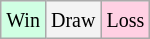<table class="wikitable">
<tr>
<td style="background-color: #d0ffe3;"><small>Win</small></td>
<td style="background-color: #f3f3f3;"><small>Draw</small></td>
<td style="background-color: #ffd0e3;"><small>Loss</small></td>
</tr>
</table>
